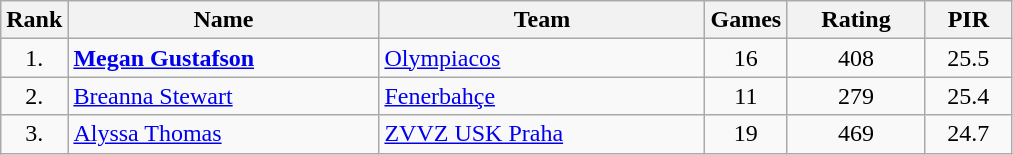<table | class="wikitable" style="text-align: center;">
<tr>
<th>Rank</th>
<th width=200>Name</th>
<th width=210>Team</th>
<th>Games</th>
<th width=85>Rating</th>
<th width=50>PIR</th>
</tr>
<tr>
<td>1.</td>
<td align="left"> <strong><a href='#'>Megan Gustafson</a></strong></td>
<td align="left"> <a href='#'>Olympiacos</a></td>
<td>16</td>
<td>408</td>
<td>25.5</td>
</tr>
<tr>
<td>2.</td>
<td align="left"> <a href='#'>Breanna Stewart</a></td>
<td align="left"> <a href='#'>Fenerbahçe</a></td>
<td>11</td>
<td>279</td>
<td>25.4</td>
</tr>
<tr>
<td>3.</td>
<td align="left"> <a href='#'>Alyssa Thomas</a></td>
<td align="left"> <a href='#'>ZVVZ USK Praha</a></td>
<td>19</td>
<td>469</td>
<td>24.7</td>
</tr>
</table>
